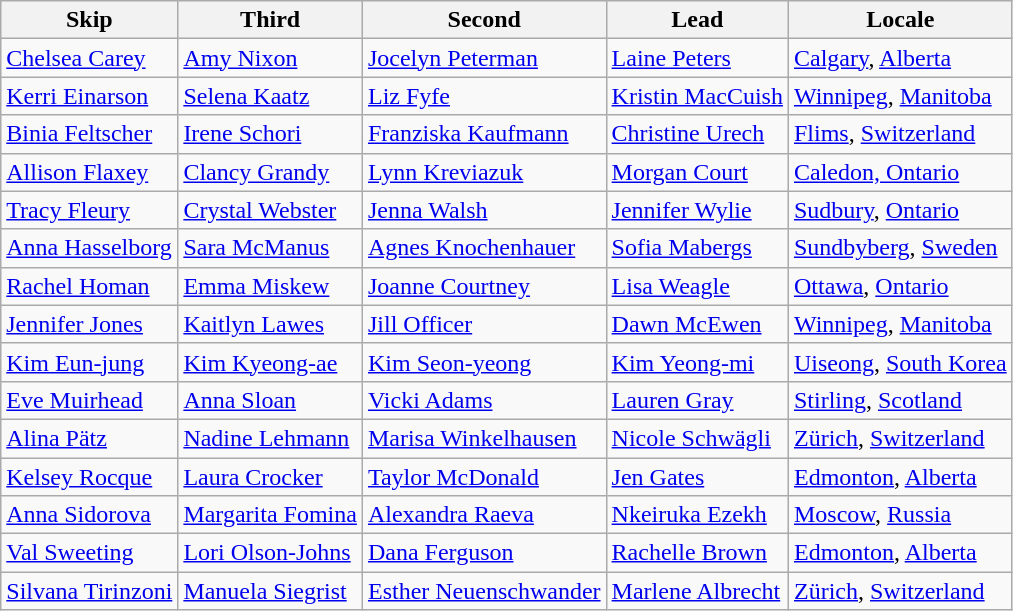<table class=wikitable>
<tr>
<th>Skip</th>
<th>Third</th>
<th>Second</th>
<th>Lead</th>
<th>Locale</th>
</tr>
<tr>
<td><a href='#'>Chelsea Carey</a></td>
<td><a href='#'>Amy Nixon</a></td>
<td><a href='#'>Jocelyn Peterman</a></td>
<td><a href='#'>Laine Peters</a></td>
<td> <a href='#'>Calgary</a>, <a href='#'>Alberta</a></td>
</tr>
<tr>
<td><a href='#'>Kerri Einarson</a></td>
<td><a href='#'>Selena Kaatz</a></td>
<td><a href='#'>Liz Fyfe</a></td>
<td><a href='#'>Kristin MacCuish</a></td>
<td> <a href='#'>Winnipeg</a>, <a href='#'>Manitoba</a></td>
</tr>
<tr>
<td><a href='#'>Binia Feltscher</a></td>
<td><a href='#'>Irene Schori</a></td>
<td><a href='#'>Franziska Kaufmann</a></td>
<td><a href='#'>Christine Urech</a></td>
<td> <a href='#'>Flims</a>, <a href='#'>Switzerland</a></td>
</tr>
<tr>
<td><a href='#'>Allison Flaxey</a></td>
<td><a href='#'>Clancy Grandy</a></td>
<td><a href='#'>Lynn Kreviazuk</a></td>
<td><a href='#'>Morgan Court</a></td>
<td> <a href='#'>Caledon, Ontario</a></td>
</tr>
<tr>
<td><a href='#'>Tracy Fleury</a></td>
<td><a href='#'>Crystal Webster</a></td>
<td><a href='#'>Jenna Walsh</a></td>
<td><a href='#'>Jennifer Wylie</a></td>
<td> <a href='#'>Sudbury</a>, <a href='#'>Ontario</a></td>
</tr>
<tr>
<td><a href='#'>Anna Hasselborg</a></td>
<td><a href='#'>Sara McManus</a></td>
<td><a href='#'>Agnes Knochenhauer</a></td>
<td><a href='#'>Sofia Mabergs</a></td>
<td> <a href='#'>Sundbyberg</a>, <a href='#'>Sweden</a></td>
</tr>
<tr>
<td><a href='#'>Rachel Homan</a></td>
<td><a href='#'>Emma Miskew</a></td>
<td><a href='#'>Joanne Courtney</a></td>
<td><a href='#'>Lisa Weagle</a></td>
<td> <a href='#'>Ottawa</a>, <a href='#'>Ontario</a></td>
</tr>
<tr>
<td><a href='#'>Jennifer Jones</a></td>
<td><a href='#'>Kaitlyn Lawes</a></td>
<td><a href='#'>Jill Officer</a></td>
<td><a href='#'>Dawn McEwen</a></td>
<td> <a href='#'>Winnipeg</a>, <a href='#'>Manitoba</a></td>
</tr>
<tr>
<td><a href='#'>Kim Eun-jung</a></td>
<td><a href='#'>Kim Kyeong-ae</a></td>
<td><a href='#'>Kim Seon-yeong</a></td>
<td><a href='#'>Kim Yeong-mi</a></td>
<td> <a href='#'>Uiseong</a>, <a href='#'>South Korea</a></td>
</tr>
<tr>
<td><a href='#'>Eve Muirhead</a></td>
<td><a href='#'>Anna Sloan</a></td>
<td><a href='#'>Vicki Adams</a></td>
<td><a href='#'>Lauren Gray</a></td>
<td> <a href='#'>Stirling</a>, <a href='#'>Scotland</a></td>
</tr>
<tr>
<td><a href='#'>Alina Pätz</a></td>
<td><a href='#'>Nadine Lehmann</a></td>
<td><a href='#'>Marisa Winkelhausen</a></td>
<td><a href='#'>Nicole Schwägli</a></td>
<td> <a href='#'>Zürich</a>, <a href='#'>Switzerland</a></td>
</tr>
<tr>
<td><a href='#'>Kelsey Rocque</a></td>
<td><a href='#'>Laura Crocker</a></td>
<td><a href='#'>Taylor McDonald</a></td>
<td><a href='#'>Jen Gates</a></td>
<td> <a href='#'>Edmonton</a>, <a href='#'>Alberta</a></td>
</tr>
<tr>
<td><a href='#'>Anna Sidorova</a></td>
<td><a href='#'>Margarita Fomina</a></td>
<td><a href='#'>Alexandra Raeva</a></td>
<td><a href='#'>Nkeiruka Ezekh</a></td>
<td> <a href='#'>Moscow</a>, <a href='#'>Russia</a></td>
</tr>
<tr>
<td><a href='#'>Val Sweeting</a></td>
<td><a href='#'>Lori Olson-Johns</a></td>
<td><a href='#'>Dana Ferguson</a></td>
<td><a href='#'>Rachelle Brown</a></td>
<td> <a href='#'>Edmonton</a>, <a href='#'>Alberta</a></td>
</tr>
<tr>
<td><a href='#'>Silvana Tirinzoni</a></td>
<td><a href='#'>Manuela Siegrist</a></td>
<td><a href='#'>Esther Neuenschwander</a></td>
<td><a href='#'>Marlene Albrecht</a></td>
<td> <a href='#'>Zürich</a>, <a href='#'>Switzerland</a></td>
</tr>
</table>
